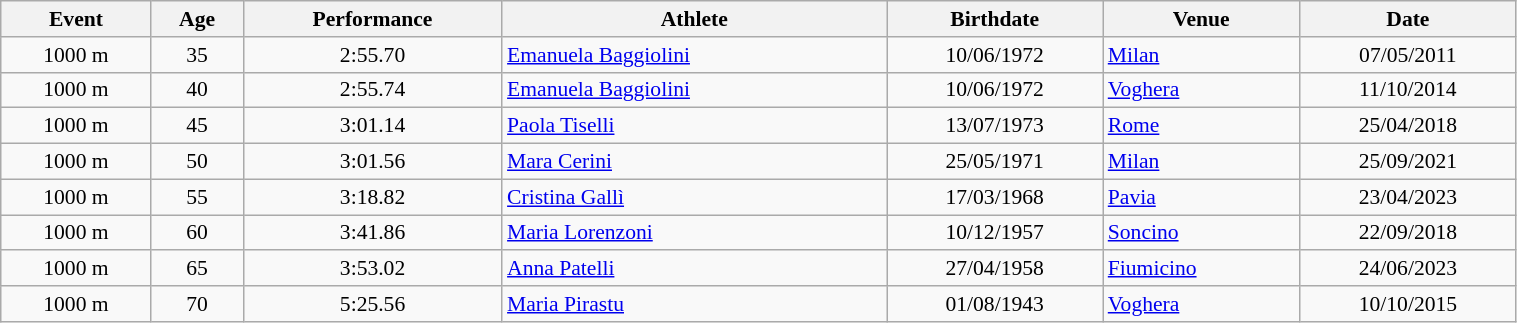<table class="wikitable" width=80% style="font-size:90%; text-align:center">
<tr>
<th>Event</th>
<th>Age</th>
<th>Performance</th>
<th>Athlete</th>
<th>Birthdate</th>
<th>Venue</th>
<th>Date</th>
</tr>
<tr>
<td>1000 m</td>
<td>35</td>
<td>2:55.70</td>
<td align=left><a href='#'>Emanuela Baggiolini</a></td>
<td>10/06/1972</td>
<td align=left><a href='#'>Milan</a></td>
<td>07/05/2011</td>
</tr>
<tr>
<td>1000 m</td>
<td>40</td>
<td>2:55.74</td>
<td align=left><a href='#'>Emanuela Baggiolini</a></td>
<td>10/06/1972</td>
<td align=left><a href='#'>Voghera</a></td>
<td>11/10/2014</td>
</tr>
<tr>
<td>1000 m</td>
<td>45</td>
<td>3:01.14</td>
<td align=left><a href='#'>Paola Tiselli</a></td>
<td>13/07/1973</td>
<td align=left><a href='#'>Rome</a></td>
<td>25/04/2018</td>
</tr>
<tr>
<td>1000 m</td>
<td>50</td>
<td>3:01.56</td>
<td align=left><a href='#'>Mara Cerini</a></td>
<td>25/05/1971</td>
<td align=left><a href='#'>Milan</a></td>
<td>25/09/2021</td>
</tr>
<tr>
<td>1000 m</td>
<td>55</td>
<td>3:18.82</td>
<td align=left><a href='#'>Cristina Gallì</a></td>
<td>17/03/1968</td>
<td align=left><a href='#'>Pavia</a></td>
<td>23/04/2023</td>
</tr>
<tr>
<td>1000 m</td>
<td>60</td>
<td>3:41.86</td>
<td align=left><a href='#'>Maria Lorenzoni</a></td>
<td>10/12/1957</td>
<td align=left><a href='#'>Soncino</a></td>
<td>22/09/2018</td>
</tr>
<tr>
<td>1000 m</td>
<td>65</td>
<td>3:53.02</td>
<td align=left><a href='#'>Anna Patelli</a></td>
<td>27/04/1958</td>
<td align=left><a href='#'>Fiumicino</a></td>
<td>24/06/2023</td>
</tr>
<tr>
<td>1000 m</td>
<td>70</td>
<td>5:25.56</td>
<td align=left><a href='#'>Maria Pirastu</a></td>
<td>01/08/1943</td>
<td align=left><a href='#'>Voghera</a></td>
<td>10/10/2015</td>
</tr>
</table>
